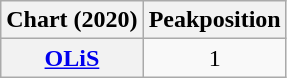<table class="wikitable plainrowheaders" style="text-align:center">
<tr>
<th scope="col">Chart (2020)</th>
<th scope="col">Peakposition</th>
</tr>
<tr>
<th scope="row"><a href='#'>OLiS</a></th>
<td>1</td>
</tr>
</table>
